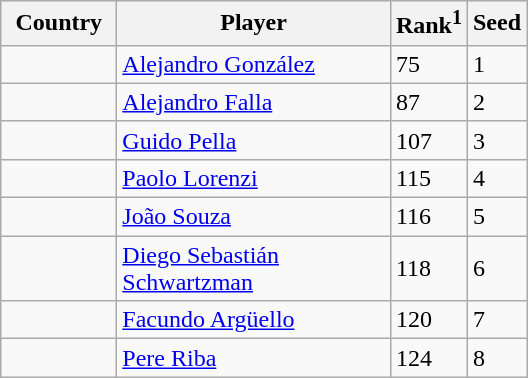<table class="sortable wikitable">
<tr>
<th width="70">Country</th>
<th width="175">Player</th>
<th>Rank<sup>1</sup></th>
<th>Seed</th>
</tr>
<tr>
<td></td>
<td><a href='#'>Alejandro González</a></td>
<td>75</td>
<td>1</td>
</tr>
<tr>
<td></td>
<td><a href='#'>Alejandro Falla</a></td>
<td>87</td>
<td>2</td>
</tr>
<tr>
<td></td>
<td><a href='#'>Guido Pella</a></td>
<td>107</td>
<td>3</td>
</tr>
<tr>
<td></td>
<td><a href='#'>Paolo Lorenzi</a></td>
<td>115</td>
<td>4</td>
</tr>
<tr>
<td></td>
<td><a href='#'>João Souza</a></td>
<td>116</td>
<td>5</td>
</tr>
<tr>
<td></td>
<td><a href='#'>Diego Sebastián Schwartzman</a></td>
<td>118</td>
<td>6</td>
</tr>
<tr>
<td></td>
<td><a href='#'>Facundo Argüello</a></td>
<td>120</td>
<td>7</td>
</tr>
<tr>
<td></td>
<td><a href='#'>Pere Riba</a></td>
<td>124</td>
<td>8</td>
</tr>
</table>
